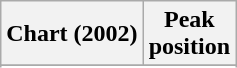<table class="wikitable sortable plainrowheaders">
<tr>
<th scope="col">Chart (2002)</th>
<th scope="col">Peak<br>position</th>
</tr>
<tr>
</tr>
<tr>
</tr>
<tr>
</tr>
<tr>
</tr>
</table>
